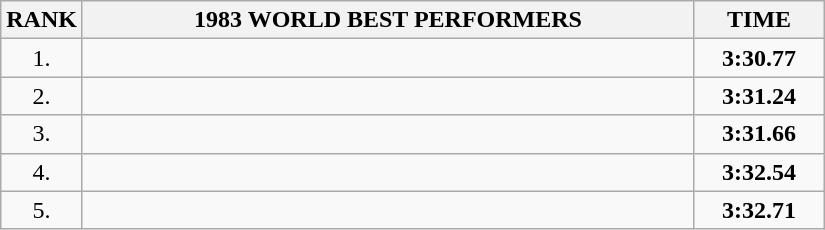<table class=wikitable>
<tr>
<th>RANK</th>
<th align="center" style="width: 25em">1983 WORLD BEST PERFORMERS</th>
<th align="center" style="width: 5em">TIME</th>
</tr>
<tr>
<td align="center">1.</td>
<td></td>
<td align="center"><strong>3:30.77</strong></td>
</tr>
<tr>
<td align="center">2.</td>
<td></td>
<td align="center"><strong>3:31.24</strong></td>
</tr>
<tr>
<td align="center">3.</td>
<td></td>
<td align="center"><strong>3:31.66</strong></td>
</tr>
<tr>
<td align="center">4.</td>
<td></td>
<td align="center"><strong>3:32.54</strong></td>
</tr>
<tr>
<td align="center">5.</td>
<td></td>
<td align="center"><strong>3:32.71</strong></td>
</tr>
</table>
